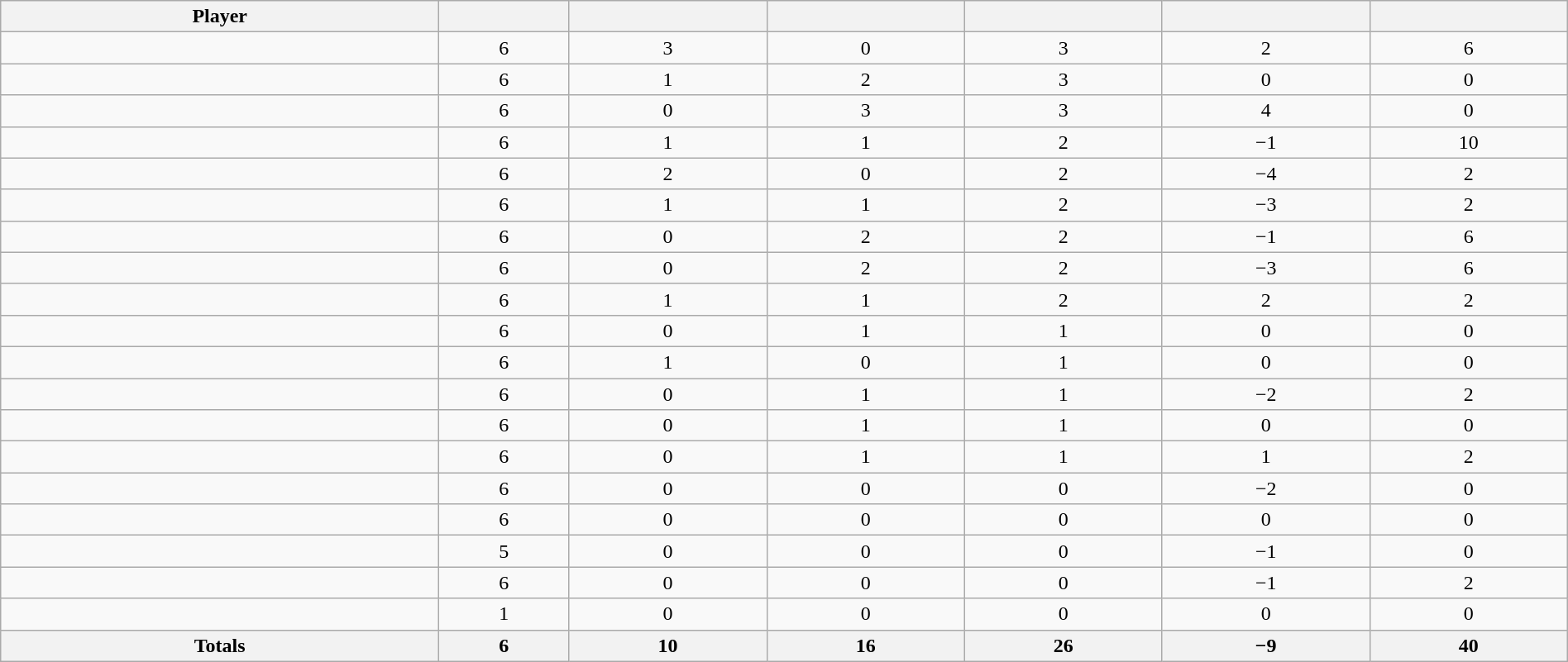<table class="wikitable sortable" style="width:100%;">
<tr align=center>
<th>Player</th>
<th></th>
<th></th>
<th></th>
<th></th>
<th data-sort-type="number"></th>
<th></th>
</tr>
<tr align=center>
<td></td>
<td>6</td>
<td>3</td>
<td>0</td>
<td>3</td>
<td>2</td>
<td>6</td>
</tr>
<tr align=center>
<td></td>
<td>6</td>
<td>1</td>
<td>2</td>
<td>3</td>
<td>0</td>
<td>0</td>
</tr>
<tr align=center>
<td></td>
<td>6</td>
<td>0</td>
<td>3</td>
<td>3</td>
<td>4</td>
<td>0</td>
</tr>
<tr align=center>
<td></td>
<td>6</td>
<td>1</td>
<td>1</td>
<td>2</td>
<td>−1</td>
<td>10</td>
</tr>
<tr align=center>
<td></td>
<td>6</td>
<td>2</td>
<td>0</td>
<td>2</td>
<td>−4</td>
<td>2</td>
</tr>
<tr align=center>
<td></td>
<td>6</td>
<td>1</td>
<td>1</td>
<td>2</td>
<td>−3</td>
<td>2</td>
</tr>
<tr align=center>
<td></td>
<td>6</td>
<td>0</td>
<td>2</td>
<td>2</td>
<td>−1</td>
<td>6</td>
</tr>
<tr align=center>
<td></td>
<td>6</td>
<td>0</td>
<td>2</td>
<td>2</td>
<td>−3</td>
<td>6</td>
</tr>
<tr align=center>
<td></td>
<td>6</td>
<td>1</td>
<td>1</td>
<td>2</td>
<td>2</td>
<td>2</td>
</tr>
<tr align=center>
<td></td>
<td>6</td>
<td>0</td>
<td>1</td>
<td>1</td>
<td>0</td>
<td>0</td>
</tr>
<tr align=center>
<td></td>
<td>6</td>
<td>1</td>
<td>0</td>
<td>1</td>
<td>0</td>
<td>0</td>
</tr>
<tr align=center>
<td></td>
<td>6</td>
<td>0</td>
<td>1</td>
<td>1</td>
<td>−2</td>
<td>2</td>
</tr>
<tr align=center>
<td></td>
<td>6</td>
<td>0</td>
<td>1</td>
<td>1</td>
<td>0</td>
<td>0</td>
</tr>
<tr align=center>
<td></td>
<td>6</td>
<td>0</td>
<td>1</td>
<td>1</td>
<td>1</td>
<td>2</td>
</tr>
<tr align=center>
<td></td>
<td>6</td>
<td>0</td>
<td>0</td>
<td>0</td>
<td>−2</td>
<td>0</td>
</tr>
<tr align=center>
<td></td>
<td>6</td>
<td>0</td>
<td>0</td>
<td>0</td>
<td>0</td>
<td>0</td>
</tr>
<tr align=center>
<td></td>
<td>5</td>
<td>0</td>
<td>0</td>
<td>0</td>
<td>−1</td>
<td>0</td>
</tr>
<tr align=center>
<td></td>
<td>6</td>
<td>0</td>
<td>0</td>
<td>0</td>
<td>−1</td>
<td>2</td>
</tr>
<tr align=center>
<td></td>
<td>1</td>
<td>0</td>
<td>0</td>
<td>0</td>
<td>0</td>
<td>0</td>
</tr>
<tr class="unsortable">
<th>Totals</th>
<th>6</th>
<th>10</th>
<th>16</th>
<th>26</th>
<th>−9</th>
<th>40</th>
</tr>
</table>
